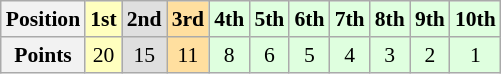<table class="wikitable" style="font-size:90%; text-align:center;">
<tr>
<th>Position</th>
<th style="background:#ffffbf;">1st</th>
<th style="background:#dfdfdf;">2nd</th>
<th style="background:#ffdf9f;">3rd</th>
<th style="background:#dfffdf;">4th</th>
<th style="background:#dfffdf;">5th</th>
<th style="background:#dfffdf;">6th</th>
<th style="background:#dfffdf;">7th</th>
<th style="background:#dfffdf;">8th</th>
<th style="background:#dfffdf;">9th</th>
<th style="background:#dfffdf;">10th</th>
</tr>
<tr>
<th>Points</th>
<td style="background:#ffffbf;">20</td>
<td style="background:#dfdfdf;">15</td>
<td style="background:#ffdf9f;">11</td>
<td style="background:#dfffdf;">8</td>
<td style="background:#dfffdf;">6</td>
<td style="background:#dfffdf;">5</td>
<td style="background:#dfffdf;">4</td>
<td style="background:#dfffdf;">3</td>
<td style="background:#dfffdf;">2</td>
<td style="background:#dfffdf;">1</td>
</tr>
</table>
